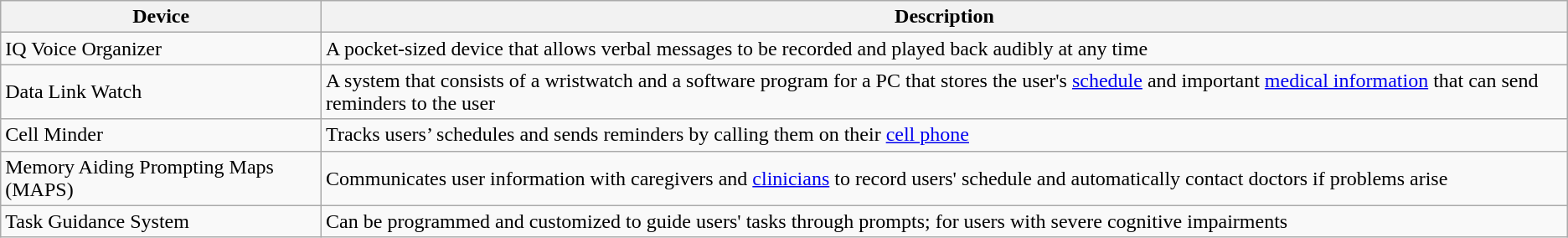<table class="wikitable">
<tr>
<th>Device</th>
<th>Description</th>
</tr>
<tr>
<td>IQ Voice Organizer</td>
<td>A pocket-sized device that allows verbal messages to be recorded and played back audibly at any time</td>
</tr>
<tr>
<td>Data Link Watch</td>
<td>A system that consists of a wristwatch and a software program for a PC that stores the user's <a href='#'>schedule</a> and important <a href='#'>medical information</a> that can send reminders to the user</td>
</tr>
<tr>
<td>Cell Minder</td>
<td>Tracks users’ schedules and sends reminders by calling them on their <a href='#'>cell phone</a></td>
</tr>
<tr>
<td>Memory Aiding Prompting Maps (MAPS)</td>
<td>Communicates user information with caregivers and <a href='#'>clinicians</a> to record users' schedule and automatically contact doctors if problems arise</td>
</tr>
<tr>
<td>Task Guidance System</td>
<td>Can be programmed and customized to guide users' tasks through prompts; for users with severe cognitive impairments</td>
</tr>
</table>
